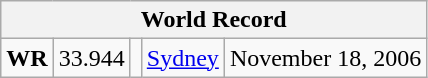<table class="wikitable">
<tr>
<th colspan=5>World Record</th>
</tr>
<tr>
<td><strong>WR</strong></td>
<td>33.944</td>
<td></td>
<td><a href='#'>Sydney</a> </td>
<td>November 18, 2006</td>
</tr>
</table>
